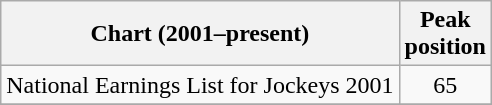<table class="wikitable sortable">
<tr>
<th>Chart (2001–present)</th>
<th>Peak<br>position</th>
</tr>
<tr>
<td>National Earnings List for Jockeys 2001</td>
<td style="text-align:center;">65</td>
</tr>
<tr>
</tr>
</table>
